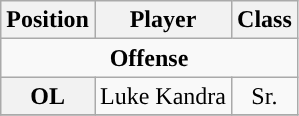<table class="wikitable">
<tr>
<th>Position</th>
<th>Player</th>
<th>Class</th>
</tr>
<tr>
<td colspan="3" style="text-align:center; "><strong>Offense</strong></td>
</tr>
<tr style="text-align:center;">
<th rowspan="1">OL</th>
<td>Luke Kandra</td>
<td>Sr.</td>
</tr>
<tr>
</tr>
</table>
